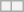<table class="wikitable">
<tr>
<th></th>
<th></th>
</tr>
</table>
